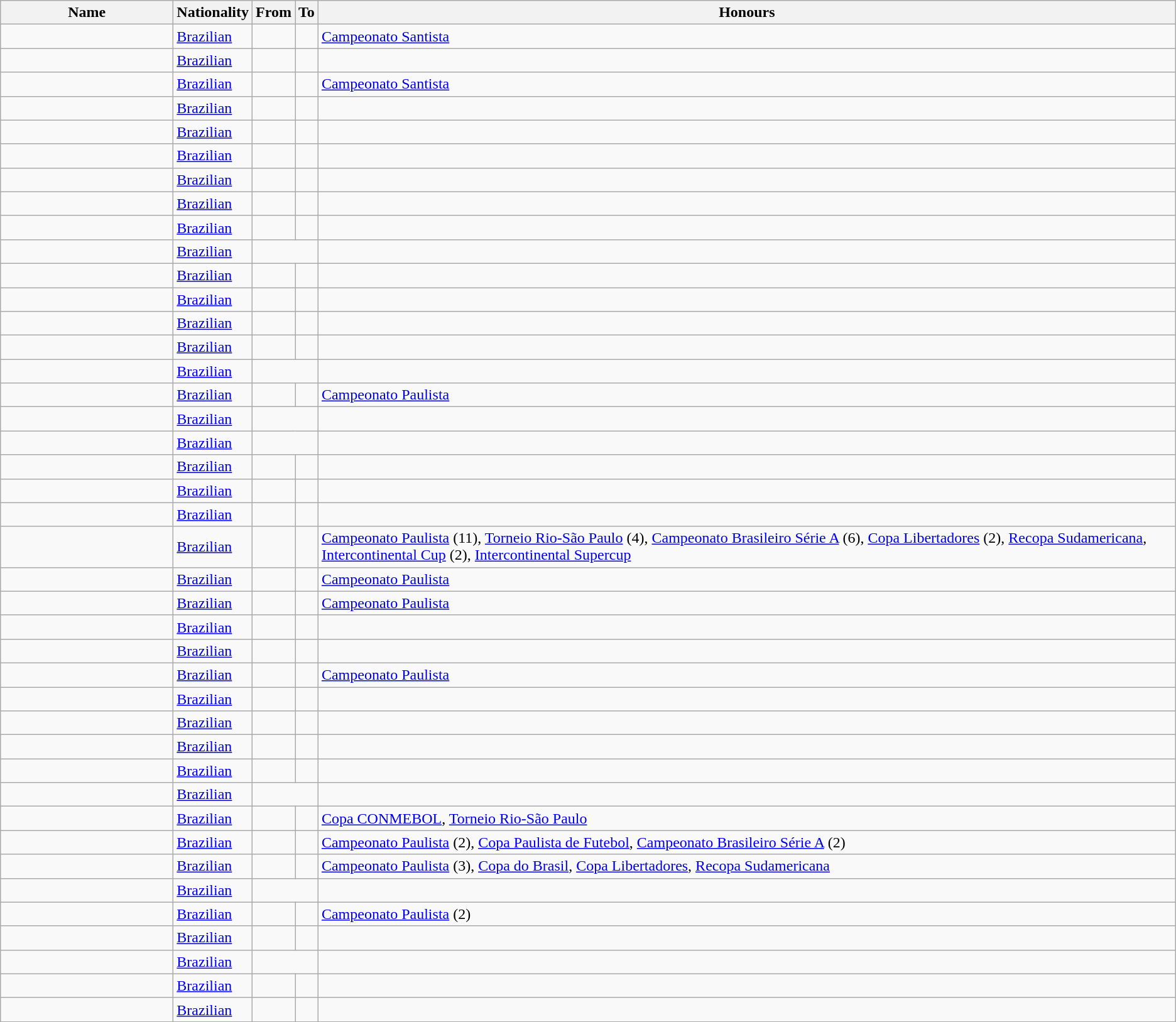<table class="wikitable sortable" style="text-align: left;">
<tr>
<th style="width:11em">Name</th>
<th>Nationality</th>
<th>From</th>
<th !class="unsortable">To</th>
<th !class="unsortable">Honours</th>
</tr>
<tr>
<td></td>
<td align=left><a href='#'>Brazilian</a></td>
<td align=center></td>
<td align=center></td>
<td><a href='#'>Campeonato Santista</a></td>
</tr>
<tr>
<td></td>
<td align=left><a href='#'>Brazilian</a></td>
<td align=center></td>
<td align=center></td>
<td></td>
</tr>
<tr>
<td></td>
<td align=left><a href='#'>Brazilian</a></td>
<td align=center></td>
<td align=center></td>
<td><a href='#'>Campeonato Santista</a></td>
</tr>
<tr>
<td></td>
<td align=left><a href='#'>Brazilian</a></td>
<td align=center></td>
<td align=center></td>
<td></td>
</tr>
<tr>
<td></td>
<td align=left><a href='#'>Brazilian</a></td>
<td align=center></td>
<td align=center></td>
<td></td>
</tr>
<tr>
<td></td>
<td align=left><a href='#'>Brazilian</a></td>
<td align=center></td>
<td align=center></td>
<td></td>
</tr>
<tr>
<td></td>
<td align=left><a href='#'>Brazilian</a></td>
<td align=center></td>
<td align=center></td>
<td></td>
</tr>
<tr>
<td></td>
<td align=left><a href='#'>Brazilian</a></td>
<td align=center></td>
<td align=center></td>
<td></td>
</tr>
<tr>
<td></td>
<td align=left><a href='#'>Brazilian</a></td>
<td align=center></td>
<td align=center></td>
<td></td>
</tr>
<tr>
<td></td>
<td align=left><a href='#'>Brazilian</a></td>
<td style="text-align:center;" colspan="2"></td>
<td></td>
</tr>
<tr>
<td></td>
<td align=left><a href='#'>Brazilian</a></td>
<td align=center></td>
<td align=center></td>
<td></td>
</tr>
<tr>
<td></td>
<td align=left><a href='#'>Brazilian</a></td>
<td align=center></td>
<td align=center></td>
<td></td>
</tr>
<tr>
<td></td>
<td align=left><a href='#'>Brazilian</a></td>
<td align=center></td>
<td align=center></td>
<td></td>
</tr>
<tr>
<td></td>
<td align=left><a href='#'>Brazilian</a></td>
<td align=center></td>
<td align=center></td>
<td></td>
</tr>
<tr>
<td></td>
<td align=left><a href='#'>Brazilian</a></td>
<td style="text-align:center;" colspan="2"></td>
<td></td>
</tr>
<tr>
<td></td>
<td align=left><a href='#'>Brazilian</a></td>
<td align=center></td>
<td align=center></td>
<td><a href='#'>Campeonato Paulista</a></td>
</tr>
<tr>
<td></td>
<td align=left><a href='#'>Brazilian</a></td>
<td style="text-align:center;" colspan="2"></td>
<td></td>
</tr>
<tr>
<td></td>
<td align=left><a href='#'>Brazilian</a></td>
<td style="text-align:center;" colspan="2"></td>
<td></td>
</tr>
<tr>
<td></td>
<td align=left><a href='#'>Brazilian</a></td>
<td align=center></td>
<td align=center></td>
<td></td>
</tr>
<tr>
<td></td>
<td align=left><a href='#'>Brazilian</a></td>
<td align=center></td>
<td align=center></td>
<td></td>
</tr>
<tr>
<td></td>
<td align=left><a href='#'>Brazilian</a></td>
<td align=center></td>
<td align=center></td>
<td></td>
</tr>
<tr>
<td></td>
<td align=left><a href='#'>Brazilian</a></td>
<td align=center></td>
<td align=center></td>
<td><a href='#'>Campeonato Paulista</a> (11), <a href='#'>Torneio Rio-São Paulo</a> (4), <a href='#'>Campeonato Brasileiro Série A</a> (6), <a href='#'>Copa Libertadores</a> (2), <a href='#'>Recopa Sudamericana</a>, <a href='#'>Intercontinental Cup</a> (2), <a href='#'>Intercontinental Supercup</a></td>
</tr>
<tr>
<td></td>
<td align=left><a href='#'>Brazilian</a></td>
<td align=center></td>
<td align=center></td>
<td><a href='#'>Campeonato Paulista</a></td>
</tr>
<tr>
<td></td>
<td align=left><a href='#'>Brazilian</a></td>
<td align=center></td>
<td align=center></td>
<td><a href='#'>Campeonato Paulista</a></td>
</tr>
<tr>
<td></td>
<td align=left><a href='#'>Brazilian</a></td>
<td align=center></td>
<td align=center></td>
<td></td>
</tr>
<tr>
<td></td>
<td align=left><a href='#'>Brazilian</a></td>
<td align=center></td>
<td align=center></td>
<td></td>
</tr>
<tr>
<td></td>
<td align=left><a href='#'>Brazilian</a></td>
<td align=center></td>
<td align=center></td>
<td><a href='#'>Campeonato Paulista</a></td>
</tr>
<tr>
<td></td>
<td align=left><a href='#'>Brazilian</a></td>
<td align=center></td>
<td align=center></td>
<td></td>
</tr>
<tr>
<td></td>
<td align=left><a href='#'>Brazilian</a></td>
<td align=center></td>
<td align=center></td>
<td></td>
</tr>
<tr>
<td></td>
<td align=left><a href='#'>Brazilian</a></td>
<td align=center></td>
<td align=center></td>
<td></td>
</tr>
<tr>
<td></td>
<td align=left><a href='#'>Brazilian</a></td>
<td align=center></td>
<td align=center></td>
<td></td>
</tr>
<tr>
<td></td>
<td align=left><a href='#'>Brazilian</a></td>
<td style="text-align:center;" colspan="2"></td>
<td></td>
</tr>
<tr>
<td></td>
<td align=left><a href='#'>Brazilian</a></td>
<td align=center></td>
<td align=center></td>
<td><a href='#'>Copa CONMEBOL</a>, <a href='#'>Torneio Rio-São Paulo</a></td>
</tr>
<tr>
<td></td>
<td align=left><a href='#'>Brazilian</a></td>
<td align=center></td>
<td align=center></td>
<td><a href='#'>Campeonato Paulista</a> (2), <a href='#'>Copa Paulista de Futebol</a>, <a href='#'>Campeonato Brasileiro Série A</a> (2)</td>
</tr>
<tr>
<td></td>
<td align=left><a href='#'>Brazilian</a></td>
<td align=center></td>
<td align=center></td>
<td><a href='#'>Campeonato Paulista</a> (3), <a href='#'>Copa do Brasil</a>, <a href='#'>Copa Libertadores</a>, <a href='#'>Recopa Sudamericana</a></td>
</tr>
<tr>
<td></td>
<td align=left><a href='#'>Brazilian</a></td>
<td style="text-align:center;" colspan="2"></td>
<td></td>
</tr>
<tr>
<td></td>
<td align=left><a href='#'>Brazilian</a></td>
<td align=center></td>
<td align=center></td>
<td><a href='#'>Campeonato Paulista</a> (2)</td>
</tr>
<tr>
<td></td>
<td align=left><a href='#'>Brazilian</a></td>
<td align=center></td>
<td align=center></td>
<td></td>
</tr>
<tr>
<td></td>
<td align=left><a href='#'>Brazilian</a></td>
<td style="text-align:center;" colspan="2"></td>
<td></td>
</tr>
<tr>
<td></td>
<td align=left><a href='#'>Brazilian</a></td>
<td align=center></td>
<td align=center></td>
<td></td>
</tr>
<tr>
<td></td>
<td align=left><a href='#'>Brazilian</a></td>
<td align=center></td>
<td align=center></td>
<td></td>
</tr>
</table>
